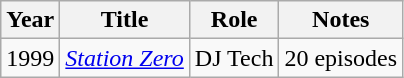<table class="wikitable">
<tr>
<th>Year</th>
<th>Title</th>
<th>Role</th>
<th class="unsortable">Notes</th>
</tr>
<tr>
<td>1999</td>
<td><em><a href='#'>Station Zero</a></em></td>
<td>DJ Tech</td>
<td>20 episodes</td>
</tr>
</table>
